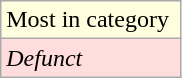<table class="wikitable">
<tr>
<td style="background:#ffffe0;">Most in category </td>
</tr>
<tr>
<td style="background:#ffdddd;"><em>Defunct</em></td>
</tr>
</table>
